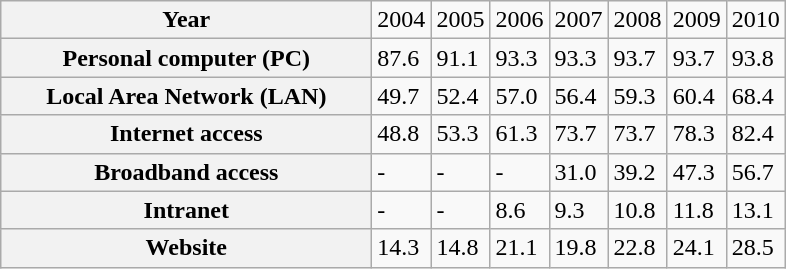<table class="wikitable">
<tr>
<th><strong>Year</strong></th>
<td>2004</td>
<td>2005</td>
<td>2006</td>
<td>2007</td>
<td>2008</td>
<td>2009</td>
<td>2010</td>
</tr>
<tr>
<th style="width:240px;"><strong>Personal computer (PC)</strong></th>
<td>87.6</td>
<td>91.1</td>
<td>93.3</td>
<td>93.3</td>
<td>93.7</td>
<td>93.7</td>
<td>93.8</td>
</tr>
<tr>
<th style="width:240px;"><strong>Local Area Network (LAN)</strong></th>
<td>49.7</td>
<td>52.4</td>
<td>57.0</td>
<td>56.4</td>
<td>59.3</td>
<td>60.4</td>
<td>68.4</td>
</tr>
<tr>
<th style="width:240px;"><strong>Internet access</strong></th>
<td>48.8</td>
<td>53.3</td>
<td>61.3</td>
<td>73.7</td>
<td>73.7</td>
<td>78.3</td>
<td>82.4</td>
</tr>
<tr>
<th style="width:240px;"><strong>Broadband access</strong></th>
<td>-</td>
<td>-</td>
<td>-</td>
<td>31.0</td>
<td>39.2</td>
<td>47.3</td>
<td>56.7</td>
</tr>
<tr>
<th style="width:240px;"><strong>Intranet</strong></th>
<td>-</td>
<td>-</td>
<td>8.6</td>
<td>9.3</td>
<td>10.8</td>
<td>11.8</td>
<td>13.1</td>
</tr>
<tr>
<th style="width:240px;"><strong>Website</strong></th>
<td>14.3</td>
<td>14.8</td>
<td>21.1</td>
<td>19.8</td>
<td>22.8</td>
<td>24.1</td>
<td>28.5</td>
</tr>
</table>
